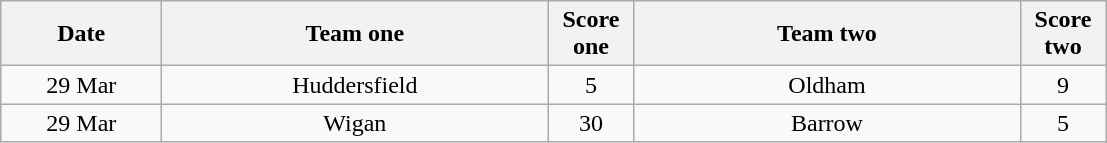<table class="wikitable" style="text-align: center">
<tr>
<th width=100>Date</th>
<th width=250>Team one</th>
<th width=50>Score one</th>
<th width=250>Team two</th>
<th width=50>Score two</th>
</tr>
<tr>
<td>29 Mar</td>
<td>Huddersfield</td>
<td>5</td>
<td>Oldham</td>
<td>9</td>
</tr>
<tr>
<td>29 Mar</td>
<td>Wigan</td>
<td>30</td>
<td>Barrow</td>
<td>5</td>
</tr>
</table>
